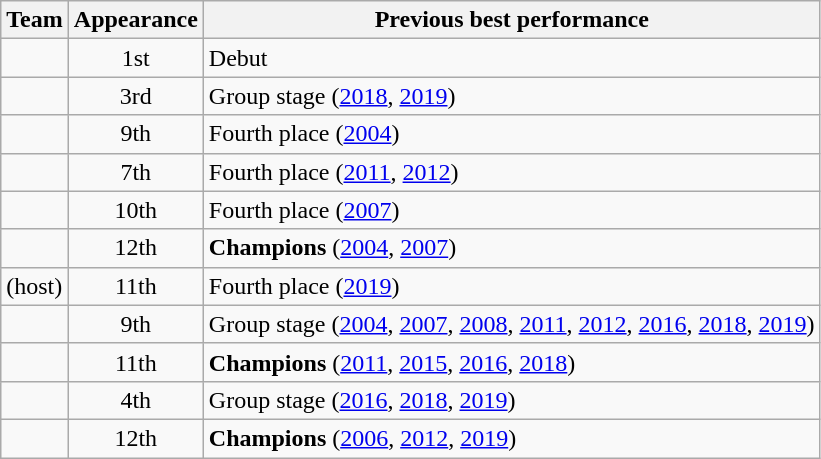<table class="wikitable sortable">
<tr>
<th>Team</th>
<th data-sort-type="number">Appearance</th>
<th>Previous best performance</th>
</tr>
<tr>
<td></td>
<td style="text-align:center">1st</td>
<td>Debut</td>
</tr>
<tr>
<td></td>
<td style="text-align:center">3rd</td>
<td>Group stage (<a href='#'>2018</a>, <a href='#'>2019</a>)</td>
</tr>
<tr>
<td></td>
<td style="text-align:center">9th</td>
<td>Fourth place (<a href='#'>2004</a>)</td>
</tr>
<tr>
<td></td>
<td style="text-align:center">7th</td>
<td>Fourth place (<a href='#'>2011</a>, <a href='#'>2012</a>)</td>
</tr>
<tr>
<td></td>
<td style="text-align:center">10th</td>
<td>Fourth place (<a href='#'>2007</a>)</td>
</tr>
<tr>
<td></td>
<td style="text-align:center">12th</td>
<td><strong>Champions</strong> (<a href='#'>2004</a>, <a href='#'>2007</a>)</td>
</tr>
<tr>
<td> (host)</td>
<td style="text-align:center">11th</td>
<td>Fourth place (<a href='#'>2019</a>)</td>
</tr>
<tr>
<td></td>
<td style="text-align:center">9th</td>
<td>Group stage (<a href='#'>2004</a>, <a href='#'>2007</a>, <a href='#'>2008</a>, <a href='#'>2011</a>, <a href='#'>2012</a>, <a href='#'>2016</a>, <a href='#'>2018</a>, <a href='#'>2019</a>)</td>
</tr>
<tr>
<td></td>
<td style="text-align:center">11th</td>
<td><strong>Champions</strong> (<a href='#'>2011</a>, <a href='#'>2015</a>, <a href='#'>2016</a>, <a href='#'>2018</a>)</td>
</tr>
<tr>
<td></td>
<td style="text-align:center">4th</td>
<td>Group stage (<a href='#'>2016</a>, <a href='#'>2018</a>, <a href='#'>2019</a>)</td>
</tr>
<tr>
<td></td>
<td style="text-align:center">12th</td>
<td><strong>Champions</strong> (<a href='#'>2006</a>, <a href='#'>2012</a>, <a href='#'>2019</a>)</td>
</tr>
</table>
